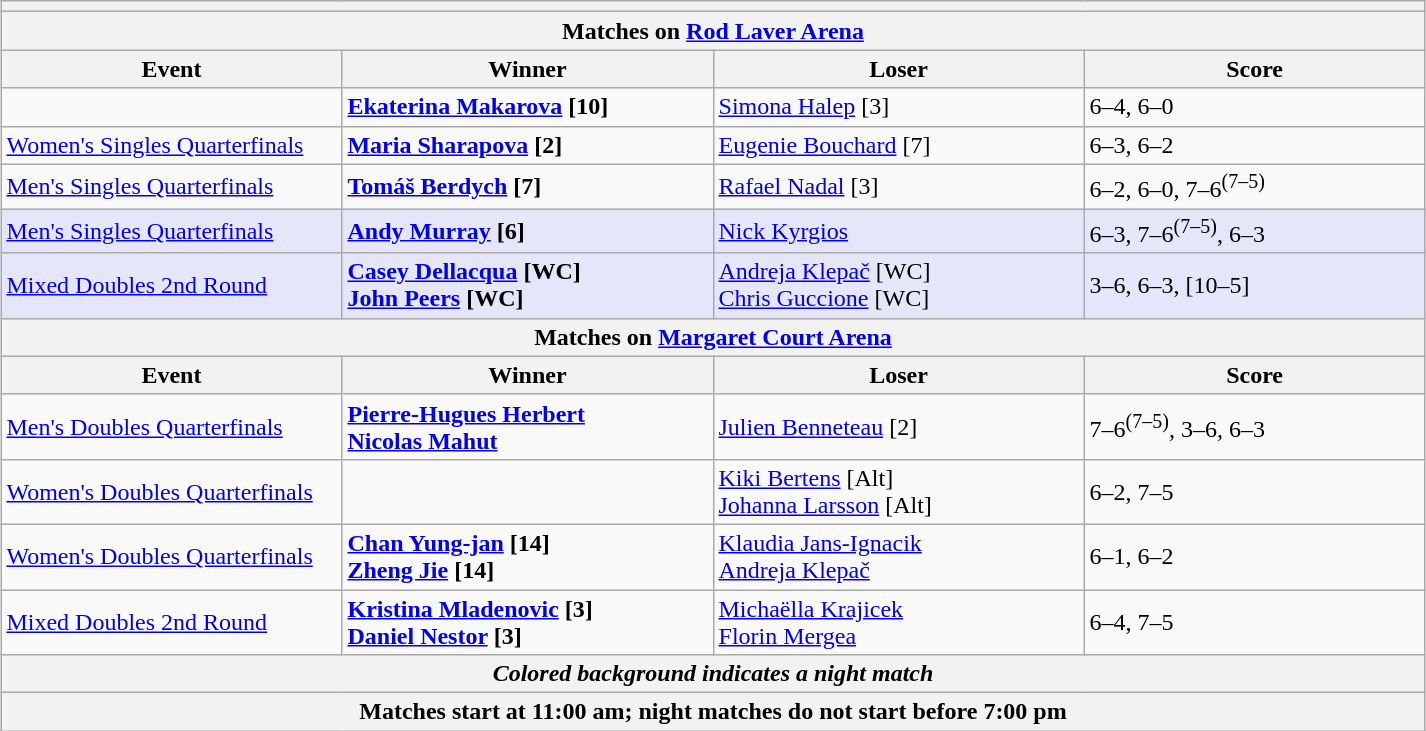<table class="wikitable collapsible uncollapsed" style="margin:1em auto;">
<tr>
<th colspan=4></th>
</tr>
<tr>
<th colspan=4><strong>Matches on <a href='#'>Rod Laver Arena</a></strong></th>
</tr>
<tr>
<th style="width:220px;">Event</th>
<th style="width:240px;">Winner</th>
<th style="width:240px;">Loser</th>
<th style="width:220px;">Score</th>
</tr>
<tr>
<td></td>
<td><strong> <a href='#'>Ekaterina Makarova</a> [10]</strong></td>
<td> <a href='#'>Simona Halep</a> [3]</td>
<td>6–4, 6–0</td>
</tr>
<tr>
<td><a href='#'>Women's Singles Quarterfinals</a></td>
<td><strong> <a href='#'>Maria Sharapova</a> [2]</strong></td>
<td> <a href='#'>Eugenie Bouchard</a> [7]</td>
<td>6–3, 6–2</td>
</tr>
<tr>
<td><a href='#'>Men's Singles Quarterfinals</a></td>
<td><strong> <a href='#'>Tomáš Berdych</a> [7]</strong></td>
<td> <a href='#'>Rafael Nadal</a> [3]</td>
<td>6–2, 6–0, 7–6<sup>(7–5)</sup></td>
</tr>
<tr bgcolor=lavender>
<td><a href='#'>Men's Singles Quarterfinals</a></td>
<td><strong> <a href='#'>Andy Murray</a> [6]</strong></td>
<td> <a href='#'>Nick Kyrgios</a></td>
<td>6–3, 7–6<sup>(7–5)</sup>, 6–3</td>
</tr>
<tr bgcolor=lavender>
<td><a href='#'>Mixed Doubles 2nd Round</a></td>
<td><strong> <a href='#'>Casey Dellacqua</a> [WC] <br>  <a href='#'>John Peers</a> [WC]</strong></td>
<td> <a href='#'>Andreja Klepač</a> [WC] <br>  <a href='#'>Chris Guccione</a> [WC]</td>
<td>3–6, 6–3, [10–5]</td>
</tr>
<tr>
<th colspan=4><strong>Matches on <a href='#'>Margaret Court Arena</a></strong></th>
</tr>
<tr>
<th style="width:220px;">Event</th>
<th style="width:240px;">Winner</th>
<th style="width:240px;">Loser</th>
<th style="width:220px;">Score</th>
</tr>
<tr>
<td><a href='#'>Men's Doubles Quarterfinals</a></td>
<td><strong> <a href='#'>Pierre-Hugues Herbert</a> <br>  <a href='#'>Nicolas Mahut</a></strong></td>
<td> <a href='#'>Julien Benneteau</a> [2] <br> </td>
<td>7–6<sup>(7–5)</sup>, 3–6, 6–3</td>
</tr>
<tr>
<td><a href='#'>Women's Doubles Quarterfinals</a></td>
<td></td>
<td> <a href='#'>Kiki Bertens</a> [Alt] <br>  <a href='#'>Johanna Larsson</a> [Alt]</td>
<td>6–2, 7–5</td>
</tr>
<tr>
<td><a href='#'>Women's Doubles Quarterfinals</a></td>
<td><strong> <a href='#'>Chan Yung-jan</a> [14] <br>  <a href='#'>Zheng Jie</a> [14]</strong></td>
<td> <a href='#'>Klaudia Jans-Ignacik</a> <br>  <a href='#'>Andreja Klepač</a></td>
<td>6–1, 6–2</td>
</tr>
<tr>
<td><a href='#'>Mixed Doubles 2nd Round</a></td>
<td><strong> <a href='#'>Kristina Mladenovic</a> [3] <br>  <a href='#'>Daniel Nestor</a> [3]</strong></td>
<td> <a href='#'>Michaëlla Krajicek</a> <br>  <a href='#'>Florin Mergea</a></td>
<td>6–4, 7–5</td>
</tr>
<tr>
<th colspan=4><em>Colored background indicates a night match</em></th>
</tr>
<tr>
<th colspan=4>Matches start at 11:00 am; night matches do not start before 7:00 pm</th>
</tr>
</table>
